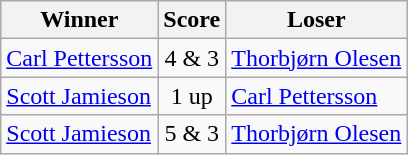<table class="wikitable" font-size:95%;">
<tr>
<th>Winner</th>
<th>Score</th>
<th>Loser</th>
</tr>
<tr>
<td><a href='#'>Carl Pettersson</a></td>
<td align=center>4 & 3</td>
<td><a href='#'>Thorbjørn Olesen</a></td>
</tr>
<tr>
<td><a href='#'>Scott Jamieson</a></td>
<td align=center>1 up</td>
<td><a href='#'>Carl Pettersson</a></td>
</tr>
<tr>
<td><a href='#'>Scott Jamieson</a></td>
<td align=center>5 & 3</td>
<td><a href='#'>Thorbjørn Olesen</a></td>
</tr>
</table>
